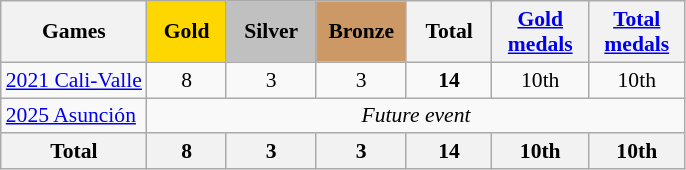<table class="wikitable" style="text-align:center; font-size:90%;">
<tr>
<th>Games</th>
<td style="background:gold; width:3.2em; font-weight:bold;">Gold</td>
<td style="background:silver; width:3.7em; font-weight:bold;">Silver</td>
<td style="background:#c96; width:3.7em; font-weight:bold;">Bronze</td>
<th style="width:3.5em; font-weight:bold;">Total</th>
<th style="width:4em; font-weight:bold;"><a href='#'>Gold medals</a></th>
<th style="width:4em; font-weight:bold;"><a href='#'>Total medals</a></th>
</tr>
<tr>
<td align=left> <a href='#'>2021 Cali-Valle</a></td>
<td>8</td>
<td>3</td>
<td>3</td>
<td><strong>14</strong></td>
<td>10th</td>
<td>10th</td>
</tr>
<tr>
<td align=left> <a href='#'>2025 Asunción</a></td>
<td colspan="6"><em>Future event</em></td>
</tr>
<tr>
<th>Total</th>
<th>8</th>
<th>3</th>
<th>3</th>
<th>14</th>
<th>10th</th>
<th>10th</th>
</tr>
</table>
